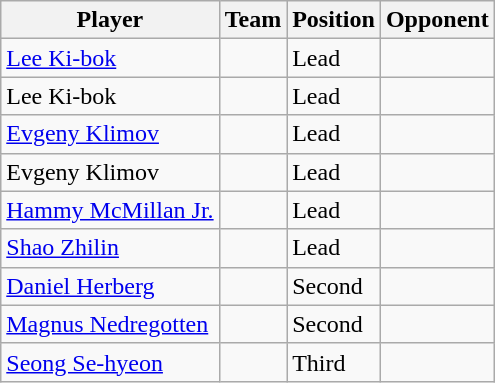<table class="wikitable">
<tr>
<th>Player</th>
<th>Team</th>
<th>Position</th>
<th>Opponent</th>
</tr>
<tr>
<td><a href='#'>Lee Ki-bok</a></td>
<td></td>
<td data-sort-value="1">Lead</td>
<td></td>
</tr>
<tr>
<td>Lee Ki-bok</td>
<td></td>
<td data-sort-value="1">Lead</td>
<td></td>
</tr>
<tr>
<td><a href='#'>Evgeny Klimov</a></td>
<td></td>
<td data-sort-value="1">Lead</td>
<td></td>
</tr>
<tr>
<td>Evgeny Klimov</td>
<td></td>
<td data-sort-value="1">Lead</td>
<td></td>
</tr>
<tr>
<td><a href='#'>Hammy McMillan Jr.</a></td>
<td></td>
<td data-sort-value="1">Lead</td>
<td></td>
</tr>
<tr>
<td><a href='#'>Shao Zhilin</a></td>
<td></td>
<td data-sort-value="1">Lead</td>
<td></td>
</tr>
<tr>
<td><a href='#'>Daniel Herberg</a></td>
<td></td>
<td data-sort-value="2">Second</td>
<td></td>
</tr>
<tr>
<td><a href='#'>Magnus Nedregotten</a></td>
<td></td>
<td data-sort-value="2">Second</td>
<td></td>
</tr>
<tr>
<td><a href='#'>Seong Se-hyeon</a></td>
<td></td>
<td data-sort-value="3">Third</td>
<td></td>
</tr>
</table>
